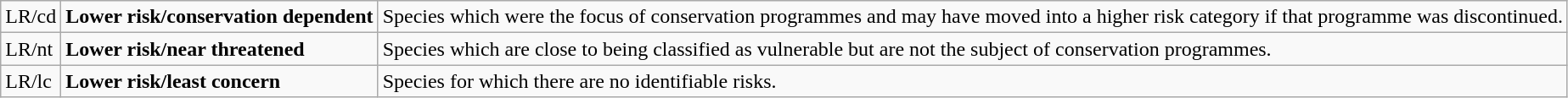<table class="wikitable" style="text-align:left">
<tr>
<td>LR/cd</td>
<td><strong>Lower risk/conservation dependent</strong></td>
<td>Species which were the focus of conservation programmes and may have moved into a higher risk category if that programme was discontinued.</td>
</tr>
<tr>
<td>LR/nt</td>
<td><strong>Lower risk/near threatened</strong></td>
<td>Species which are close to being classified as vulnerable but are not the subject of conservation programmes.</td>
</tr>
<tr>
<td>LR/lc</td>
<td><strong>Lower risk/least concern</strong></td>
<td>Species for which there are no identifiable risks.</td>
</tr>
</table>
